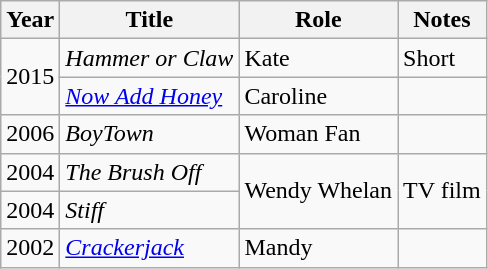<table class="wikitable">
<tr>
<th>Year</th>
<th>Title</th>
<th>Role</th>
<th>Notes</th>
</tr>
<tr>
<td rowspan="2">2015</td>
<td><em>Hammer or Claw</em></td>
<td>Kate</td>
<td>Short</td>
</tr>
<tr>
<td><em><a href='#'>Now Add Honey</a></em></td>
<td>Caroline</td>
<td></td>
</tr>
<tr>
<td>2006</td>
<td><em>BoyTown</em></td>
<td>Woman Fan</td>
<td></td>
</tr>
<tr>
<td>2004</td>
<td><em>The Brush Off</em></td>
<td rowspan="2">Wendy Whelan</td>
<td rowspan="2">TV film</td>
</tr>
<tr>
<td>2004</td>
<td><em>Stiff</em></td>
</tr>
<tr>
<td>2002</td>
<td><em><a href='#'>Crackerjack</a></em></td>
<td>Mandy</td>
<td></td>
</tr>
</table>
